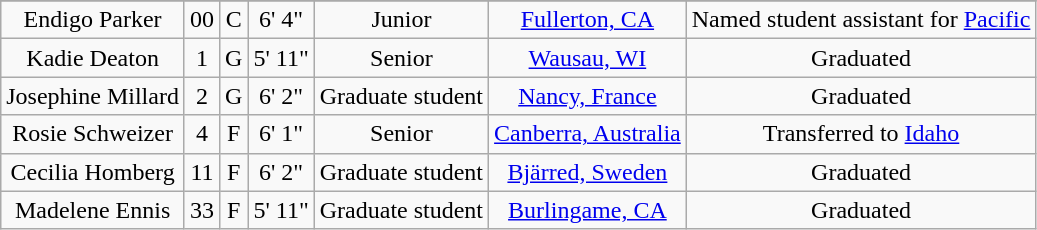<table class="wikitable sortable" style="text-align: center">
<tr align=center>
</tr>
<tr>
<td>Endigo Parker</td>
<td>00</td>
<td>C</td>
<td>6' 4"</td>
<td>Junior</td>
<td><a href='#'>Fullerton, CA</a></td>
<td>Named student assistant for <a href='#'>Pacific</a></td>
</tr>
<tr>
<td>Kadie Deaton</td>
<td>1</td>
<td>G</td>
<td>5' 11"</td>
<td>Senior</td>
<td><a href='#'>Wausau, WI</a></td>
<td>Graduated</td>
</tr>
<tr>
<td>Josephine Millard</td>
<td>2</td>
<td>G</td>
<td>6' 2"</td>
<td>Graduate student</td>
<td><a href='#'>Nancy, France</a></td>
<td>Graduated</td>
</tr>
<tr>
<td>Rosie Schweizer</td>
<td>4</td>
<td>F</td>
<td>6' 1"</td>
<td> Senior</td>
<td><a href='#'>Canberra, Australia</a></td>
<td>Transferred to <a href='#'>Idaho</a></td>
</tr>
<tr>
<td>Cecilia Homberg</td>
<td>11</td>
<td>F</td>
<td>6' 2"</td>
<td>Graduate student</td>
<td><a href='#'>Bjärred, Sweden</a></td>
<td>Graduated</td>
</tr>
<tr>
<td>Madelene Ennis</td>
<td>33</td>
<td>F</td>
<td>5' 11"</td>
<td>Graduate student</td>
<td><a href='#'>Burlingame, CA</a></td>
<td>Graduated</td>
</tr>
</table>
